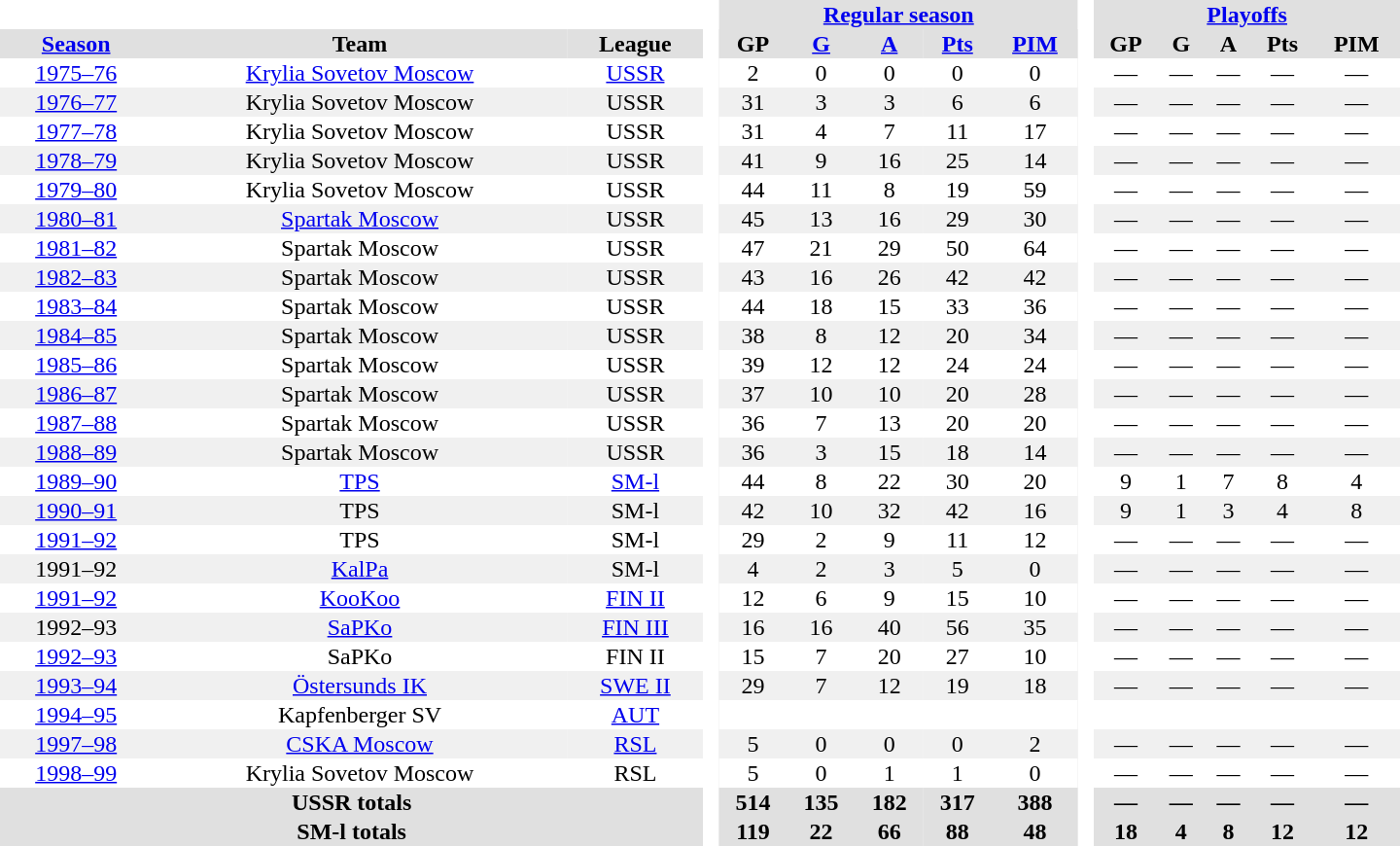<table border="0" cellpadding="1" cellspacing="0" style="text-align:center; width:60em;">
<tr style="background:#e0e0e0;">
<th colspan="3"  bgcolor="#ffffff"> </th>
<th rowspan="99" bgcolor="#ffffff"> </th>
<th colspan="5"><a href='#'>Regular season</a></th>
<th rowspan="99" bgcolor="#ffffff"> </th>
<th colspan="5"><a href='#'>Playoffs</a></th>
</tr>
<tr style="background:#e0e0e0;">
<th><a href='#'>Season</a></th>
<th>Team</th>
<th>League</th>
<th>GP</th>
<th><a href='#'>G</a></th>
<th><a href='#'>A</a></th>
<th><a href='#'>Pts</a></th>
<th><a href='#'>PIM</a></th>
<th>GP</th>
<th>G</th>
<th>A</th>
<th>Pts</th>
<th>PIM</th>
</tr>
<tr>
<td><a href='#'>1975–76</a></td>
<td><a href='#'>Krylia Sovetov Moscow</a></td>
<td><a href='#'>USSR</a></td>
<td>2</td>
<td>0</td>
<td>0</td>
<td>0</td>
<td>0</td>
<td>—</td>
<td>—</td>
<td>—</td>
<td>—</td>
<td>—</td>
</tr>
<tr bgcolor="#f0f0f0">
<td><a href='#'>1976–77</a></td>
<td>Krylia Sovetov Moscow</td>
<td>USSR</td>
<td>31</td>
<td>3</td>
<td>3</td>
<td>6</td>
<td>6</td>
<td>—</td>
<td>—</td>
<td>—</td>
<td>—</td>
<td>—</td>
</tr>
<tr>
<td><a href='#'>1977–78</a></td>
<td>Krylia Sovetov Moscow</td>
<td>USSR</td>
<td>31</td>
<td>4</td>
<td>7</td>
<td>11</td>
<td>17</td>
<td>—</td>
<td>—</td>
<td>—</td>
<td>—</td>
<td>—</td>
</tr>
<tr bgcolor="#f0f0f0">
<td><a href='#'>1978–79</a></td>
<td>Krylia Sovetov Moscow</td>
<td>USSR</td>
<td>41</td>
<td>9</td>
<td>16</td>
<td>25</td>
<td>14</td>
<td>—</td>
<td>—</td>
<td>—</td>
<td>—</td>
<td>—</td>
</tr>
<tr>
<td><a href='#'>1979–80</a></td>
<td>Krylia Sovetov Moscow</td>
<td>USSR</td>
<td>44</td>
<td>11</td>
<td>8</td>
<td>19</td>
<td>59</td>
<td>—</td>
<td>—</td>
<td>—</td>
<td>—</td>
<td>—</td>
</tr>
<tr bgcolor="#f0f0f0">
<td><a href='#'>1980–81</a></td>
<td><a href='#'>Spartak Moscow</a></td>
<td>USSR</td>
<td>45</td>
<td>13</td>
<td>16</td>
<td>29</td>
<td>30</td>
<td>—</td>
<td>—</td>
<td>—</td>
<td>—</td>
<td>—</td>
</tr>
<tr>
<td><a href='#'>1981–82</a></td>
<td>Spartak Moscow</td>
<td>USSR</td>
<td>47</td>
<td>21</td>
<td>29</td>
<td>50</td>
<td>64</td>
<td>—</td>
<td>—</td>
<td>—</td>
<td>—</td>
<td>—</td>
</tr>
<tr bgcolor="#f0f0f0">
<td><a href='#'>1982–83</a></td>
<td>Spartak Moscow</td>
<td>USSR</td>
<td>43</td>
<td>16</td>
<td>26</td>
<td>42</td>
<td>42</td>
<td>—</td>
<td>—</td>
<td>—</td>
<td>—</td>
<td>—</td>
</tr>
<tr>
<td><a href='#'>1983–84</a></td>
<td>Spartak Moscow</td>
<td>USSR</td>
<td>44</td>
<td>18</td>
<td>15</td>
<td>33</td>
<td>36</td>
<td>—</td>
<td>—</td>
<td>—</td>
<td>—</td>
<td>—</td>
</tr>
<tr bgcolor="#f0f0f0">
<td><a href='#'>1984–85</a></td>
<td>Spartak Moscow</td>
<td>USSR</td>
<td>38</td>
<td>8</td>
<td>12</td>
<td>20</td>
<td>34</td>
<td>—</td>
<td>—</td>
<td>—</td>
<td>—</td>
<td>—</td>
</tr>
<tr>
<td><a href='#'>1985–86</a></td>
<td>Spartak Moscow</td>
<td>USSR</td>
<td>39</td>
<td>12</td>
<td>12</td>
<td>24</td>
<td>24</td>
<td>—</td>
<td>—</td>
<td>—</td>
<td>—</td>
<td>—</td>
</tr>
<tr bgcolor="#f0f0f0">
<td><a href='#'>1986–87</a></td>
<td>Spartak Moscow</td>
<td>USSR</td>
<td>37</td>
<td>10</td>
<td>10</td>
<td>20</td>
<td>28</td>
<td>—</td>
<td>—</td>
<td>—</td>
<td>—</td>
<td>—</td>
</tr>
<tr>
<td><a href='#'>1987–88</a></td>
<td>Spartak Moscow</td>
<td>USSR</td>
<td>36</td>
<td>7</td>
<td>13</td>
<td>20</td>
<td>20</td>
<td>—</td>
<td>—</td>
<td>—</td>
<td>—</td>
<td>—</td>
</tr>
<tr bgcolor="#f0f0f0">
<td><a href='#'>1988–89</a></td>
<td>Spartak Moscow</td>
<td>USSR</td>
<td>36</td>
<td>3</td>
<td>15</td>
<td>18</td>
<td>14</td>
<td>—</td>
<td>—</td>
<td>—</td>
<td>—</td>
<td>—</td>
</tr>
<tr>
<td><a href='#'>1989–90</a></td>
<td><a href='#'>TPS</a></td>
<td><a href='#'>SM-l</a></td>
<td>44</td>
<td>8</td>
<td>22</td>
<td>30</td>
<td>20</td>
<td>9</td>
<td>1</td>
<td>7</td>
<td>8</td>
<td>4</td>
</tr>
<tr bgcolor="#f0f0f0">
<td><a href='#'>1990–91</a></td>
<td>TPS</td>
<td>SM-l</td>
<td>42</td>
<td>10</td>
<td>32</td>
<td>42</td>
<td>16</td>
<td>9</td>
<td>1</td>
<td>3</td>
<td>4</td>
<td>8</td>
</tr>
<tr>
<td><a href='#'>1991–92</a></td>
<td>TPS</td>
<td>SM-l</td>
<td>29</td>
<td>2</td>
<td>9</td>
<td>11</td>
<td>12</td>
<td>—</td>
<td>—</td>
<td>—</td>
<td>—</td>
<td>—</td>
</tr>
<tr bgcolor="#f0f0f0">
<td>1991–92</td>
<td><a href='#'>KalPa</a></td>
<td>SM-l</td>
<td>4</td>
<td>2</td>
<td>3</td>
<td>5</td>
<td>0</td>
<td>—</td>
<td>—</td>
<td>—</td>
<td>—</td>
<td>—</td>
</tr>
<tr>
<td><a href='#'>1991–92</a></td>
<td><a href='#'>KooKoo</a></td>
<td><a href='#'>FIN II</a></td>
<td>12</td>
<td>6</td>
<td>9</td>
<td>15</td>
<td>10</td>
<td>—</td>
<td>—</td>
<td>—</td>
<td>—</td>
<td>—</td>
</tr>
<tr bgcolor="#f0f0f0">
<td>1992–93</td>
<td><a href='#'>SaPKo</a></td>
<td><a href='#'>FIN III</a></td>
<td>16</td>
<td>16</td>
<td>40</td>
<td>56</td>
<td>35</td>
<td>—</td>
<td>—</td>
<td>—</td>
<td>—</td>
<td>—</td>
</tr>
<tr>
<td><a href='#'>1992–93</a></td>
<td>SaPKo</td>
<td>FIN II</td>
<td>15</td>
<td>7</td>
<td>20</td>
<td>27</td>
<td>10</td>
<td>—</td>
<td>—</td>
<td>—</td>
<td>—</td>
<td>—</td>
</tr>
<tr bgcolor="#f0f0f0">
<td><a href='#'>1993–94</a></td>
<td><a href='#'>Östersunds IK</a></td>
<td><a href='#'>SWE II</a></td>
<td>29</td>
<td>7</td>
<td>12</td>
<td>19</td>
<td>18</td>
<td>—</td>
<td>—</td>
<td>—</td>
<td>—</td>
<td>—</td>
</tr>
<tr>
<td><a href='#'>1994–95</a></td>
<td>Kapfenberger SV</td>
<td><a href='#'>AUT</a></td>
<td></td>
<td></td>
<td></td>
<td></td>
<td></td>
<td></td>
<td></td>
<td></td>
<td></td>
<td></td>
</tr>
<tr bgcolor="#f0f0f0">
<td><a href='#'>1997–98</a></td>
<td><a href='#'>CSKA Moscow</a></td>
<td><a href='#'>RSL</a></td>
<td>5</td>
<td>0</td>
<td>0</td>
<td>0</td>
<td>2</td>
<td>—</td>
<td>—</td>
<td>—</td>
<td>—</td>
<td>—</td>
</tr>
<tr>
<td><a href='#'>1998–99</a></td>
<td>Krylia Sovetov Moscow</td>
<td>RSL</td>
<td>5</td>
<td>0</td>
<td>1</td>
<td>1</td>
<td>0</td>
<td>—</td>
<td>—</td>
<td>—</td>
<td>—</td>
<td>—</td>
</tr>
<tr bgcolor="#e0e0e0">
<th colspan="3">USSR totals</th>
<th>514</th>
<th>135</th>
<th>182</th>
<th>317</th>
<th>388</th>
<th>—</th>
<th>—</th>
<th>—</th>
<th>—</th>
<th>—</th>
</tr>
<tr bgcolor="#e0e0e0">
<th colspan="3">SM-l totals</th>
<th>119</th>
<th>22</th>
<th>66</th>
<th>88</th>
<th>48</th>
<th>18</th>
<th>4</th>
<th>8</th>
<th>12</th>
<th>12</th>
</tr>
</table>
